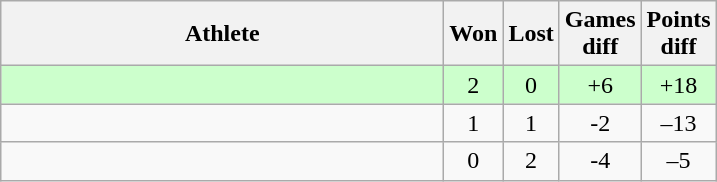<table class="wikitable">
<tr>
<th style="width:18em">Athlete</th>
<th>Won</th>
<th>Lost</th>
<th>Games<br>diff</th>
<th>Points<br>diff</th>
</tr>
<tr bgcolor="#ccffcc">
<td></td>
<td align="center">2</td>
<td align="center">0</td>
<td align="center">+6</td>
<td align="center">+18</td>
</tr>
<tr>
<td></td>
<td align="center">1</td>
<td align="center">1</td>
<td align="center">-2</td>
<td align="center">–13</td>
</tr>
<tr>
<td></td>
<td align="center">0</td>
<td align="center">2</td>
<td align="center">-4</td>
<td align="center">–5</td>
</tr>
</table>
